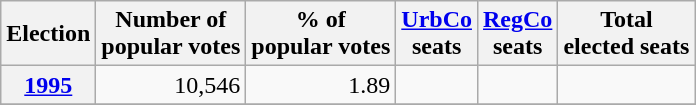<table class="wikitable" style="text-align: right;">
<tr align=center>
<th>Election</th>
<th>Number of<br>popular votes</th>
<th>% of<br>popular votes</th>
<th><a href='#'>UrbCo</a><br>seats</th>
<th><a href='#'>RegCo</a><br>seats</th>
<th>Total<br>elected seats</th>
</tr>
<tr>
<th><a href='#'>1995</a></th>
<td>10,546</td>
<td>1.89</td>
<td></td>
<td></td>
<td></td>
</tr>
<tr>
</tr>
</table>
